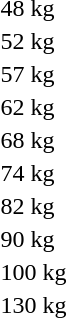<table>
<tr>
<td>48 kg</td>
<td></td>
<td></td>
<td></td>
</tr>
<tr>
<td>52 kg</td>
<td></td>
<td></td>
<td></td>
</tr>
<tr>
<td>57 kg</td>
<td></td>
<td></td>
<td></td>
</tr>
<tr>
<td>62 kg</td>
<td></td>
<td></td>
<td></td>
</tr>
<tr>
<td>68 kg</td>
<td></td>
<td></td>
<td></td>
</tr>
<tr>
<td>74 kg</td>
<td></td>
<td></td>
<td></td>
</tr>
<tr>
<td>82 kg</td>
<td></td>
<td></td>
<td></td>
</tr>
<tr>
<td>90 kg</td>
<td></td>
<td></td>
<td></td>
</tr>
<tr>
<td>100 kg</td>
<td></td>
<td></td>
<td></td>
</tr>
<tr>
<td>130 kg</td>
<td></td>
<td></td>
<td></td>
</tr>
</table>
